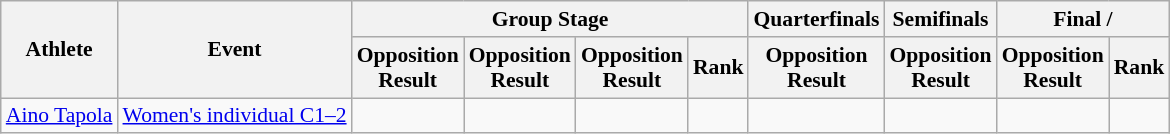<table class=wikitable style="font-size:90%">
<tr align=center>
<th rowspan="2">Athlete</th>
<th rowspan="2">Event</th>
<th colspan="4">Group Stage</th>
<th>Quarterfinals</th>
<th>Semifinals</th>
<th colspan="2">Final / </th>
</tr>
<tr>
<th>Opposition<br>Result</th>
<th>Opposition<br>Result</th>
<th>Opposition<br>Result</th>
<th>Rank</th>
<th>Opposition<br>Result</th>
<th>Opposition<br>Result</th>
<th>Opposition<br>Result</th>
<th>Rank</th>
</tr>
<tr align=center>
<td align=left><a href='#'>Aino Tapola</a></td>
<td align=left><a href='#'>Women's individual C1–2</a></td>
<td></td>
<td></td>
<td></td>
<td></td>
<td></td>
<td></td>
<td></td>
<td></td>
</tr>
</table>
